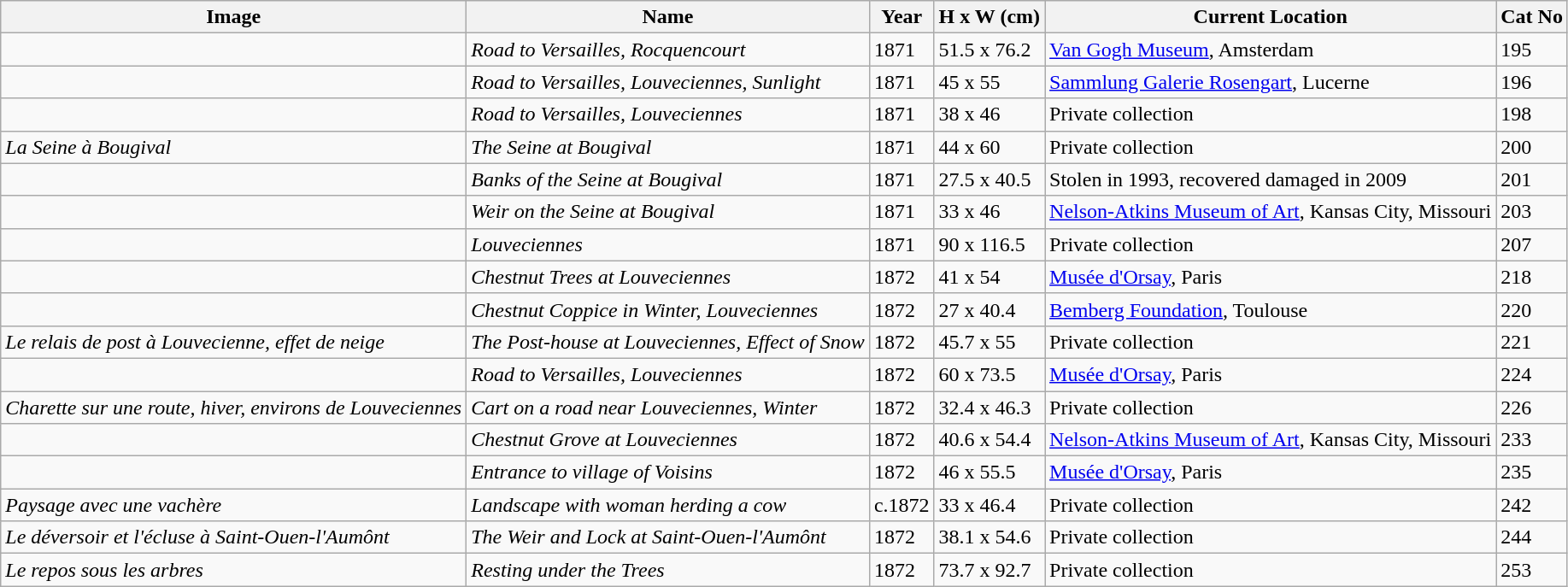<table class="sortable wikitable" style="margin-left:0.5em; text-align:left">
<tr>
<th>Image</th>
<th>Name</th>
<th>Year</th>
<th>H x W (cm)</th>
<th>Current Location</th>
<th>Cat No</th>
</tr>
<tr>
<td></td>
<td><em>Road to Versailles, Rocquencourt</em></td>
<td>1871</td>
<td>51.5 x 76.2</td>
<td><a href='#'>Van Gogh Museum</a>, Amsterdam </td>
<td>195</td>
</tr>
<tr>
<td></td>
<td><em>Road to Versailles, Louveciennes, Sunlight</em></td>
<td>1871</td>
<td>45 x 55</td>
<td><a href='#'>Sammlung Galerie Rosengart</a>, Lucerne  </td>
<td>196</td>
</tr>
<tr>
<td></td>
<td><em>Road to Versailles, Louveciennes</em></td>
<td>1871</td>
<td>38 x 46</td>
<td>Private collection </td>
<td>198</td>
</tr>
<tr>
<td><em>La Seine à Bougival</em></td>
<td><em>The Seine at Bougival</em></td>
<td>1871</td>
<td>44 x 60</td>
<td>Private collection </td>
<td>200</td>
</tr>
<tr>
<td></td>
<td><em>Banks of the Seine at Bougival</em></td>
<td>1871</td>
<td>27.5 x 40.5</td>
<td>Stolen in 1993, recovered damaged in 2009</td>
<td>201</td>
</tr>
<tr>
<td></td>
<td><em>Weir on the Seine at Bougival</em></td>
<td>1871</td>
<td>33 x 46</td>
<td><a href='#'>Nelson-Atkins Museum of Art</a>, Kansas City, Missouri </td>
<td>203</td>
</tr>
<tr>
<td></td>
<td><em>Louveciennes</em></td>
<td>1871</td>
<td>90 x 116.5</td>
<td>Private collection </td>
<td>207</td>
</tr>
<tr>
<td></td>
<td><em>Chestnut Trees at Louveciennes</em></td>
<td>1872</td>
<td>41 x 54</td>
<td><a href='#'>Musée d'Orsay</a>, Paris </td>
<td>218</td>
</tr>
<tr>
<td></td>
<td><em>Chestnut Coppice in Winter, Louveciennes</em></td>
<td>1872</td>
<td>27 x 40.4</td>
<td><a href='#'>Bemberg Foundation</a>, Toulouse </td>
<td>220</td>
</tr>
<tr>
<td><em>Le relais de post à Louvecienne, effet de neige</em></td>
<td><em>The Post-house at Louveciennes, Effect of Snow</em> <br></td>
<td>1872</td>
<td>45.7 x 55</td>
<td>Private collection </td>
<td>221</td>
</tr>
<tr>
<td></td>
<td><em>Road to Versailles, Louveciennes</em></td>
<td>1872</td>
<td>60 x 73.5</td>
<td><a href='#'>Musée d'Orsay</a>, Paris  </td>
<td>224</td>
</tr>
<tr>
<td><em>Charette sur une route, hiver, environs de Louveciennes</em></td>
<td><em>Cart on a road near Louveciennes, Winter</em></td>
<td>1872</td>
<td>32.4 x 46.3</td>
<td>Private collection </td>
<td>226</td>
</tr>
<tr>
<td></td>
<td><em>Chestnut Grove at Louveciennes</em></td>
<td>1872</td>
<td>40.6 x 54.4</td>
<td><a href='#'>Nelson-Atkins Museum of Art</a>, Kansas City, Missouri </td>
<td>233</td>
</tr>
<tr>
<td></td>
<td><em>Entrance to village of Voisins</em></td>
<td>1872</td>
<td>46 x 55.5</td>
<td><a href='#'>Musée d'Orsay</a>, Paris </td>
<td>235</td>
</tr>
<tr>
<td><em>Paysage avec une vachère</em></td>
<td><em>Landscape with woman herding a cow</em></td>
<td>c.1872</td>
<td>33 x 46.4</td>
<td>Private collection </td>
<td>242</td>
</tr>
<tr>
<td><em>Le déversoir et l'écluse à Saint-Ouen-l'Aumônt</em></td>
<td><em>The Weir and Lock at Saint-Ouen-l'Aumônt</em></td>
<td>1872</td>
<td>38.1 x 54.6</td>
<td>Private collection </td>
<td>244</td>
</tr>
<tr>
<td><em>Le repos sous les arbres</em></td>
<td><em>Resting under the Trees</em></td>
<td>1872</td>
<td>73.7 x 92.7</td>
<td>Private collection </td>
<td>253</td>
</tr>
</table>
